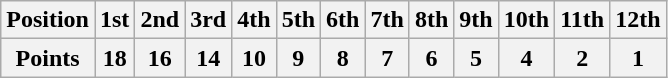<table class="wikitable">
<tr>
<th>Position</th>
<th>1st</th>
<th>2nd</th>
<th>3rd</th>
<th>4th</th>
<th>5th</th>
<th>6th</th>
<th>7th</th>
<th>8th</th>
<th>9th</th>
<th>10th</th>
<th>11th</th>
<th>12th</th>
</tr>
<tr>
<th>Points</th>
<th>18</th>
<th>16</th>
<th>14</th>
<th>10</th>
<th>9</th>
<th>8</th>
<th>7</th>
<th>6</th>
<th>5</th>
<th>4</th>
<th>2</th>
<th>1</th>
</tr>
</table>
